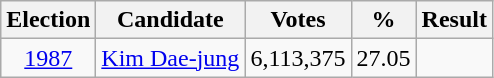<table class="wikitable" style="text-align:center">
<tr>
<th>Election</th>
<th>Candidate</th>
<th>Votes</th>
<th>%</th>
<th>Result</th>
</tr>
<tr>
<td><a href='#'>1987</a></td>
<td><a href='#'>Kim Dae-jung</a></td>
<td>6,113,375</td>
<td>27.05</td>
<td></td>
</tr>
</table>
